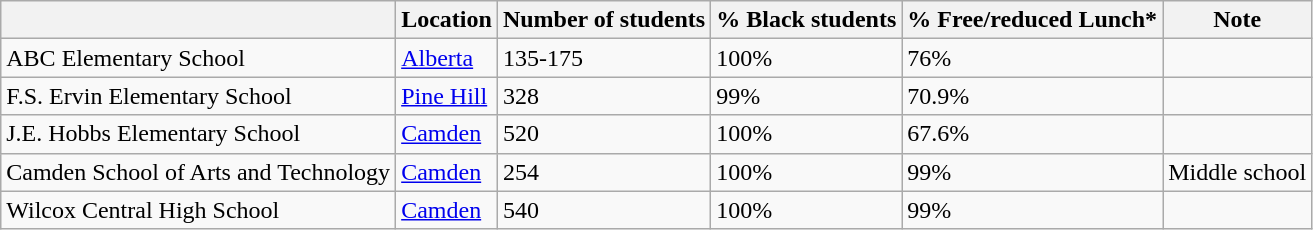<table class="wikitable">
<tr>
<th></th>
<th>Location</th>
<th>Number of students</th>
<th>% Black students</th>
<th>% Free/reduced Lunch*</th>
<th>Note</th>
</tr>
<tr>
<td>ABC Elementary School</td>
<td><a href='#'>Alberta</a></td>
<td>135-175</td>
<td>100%</td>
<td>76%</td>
<td></td>
</tr>
<tr>
<td>F.S. Ervin Elementary School</td>
<td><a href='#'>Pine Hill</a></td>
<td>328</td>
<td>99%</td>
<td>70.9%</td>
<td></td>
</tr>
<tr>
<td>J.E. Hobbs Elementary School</td>
<td><a href='#'>Camden</a></td>
<td>520</td>
<td>100%</td>
<td>67.6%</td>
<td></td>
</tr>
<tr>
<td>Camden School of Arts and Technology</td>
<td><a href='#'>Camden</a></td>
<td>254</td>
<td>100%</td>
<td>99%</td>
<td>Middle school</td>
</tr>
<tr>
<td>Wilcox Central High School</td>
<td><a href='#'>Camden</a></td>
<td>540</td>
<td>100%</td>
<td>99%</td>
<td></td>
</tr>
</table>
